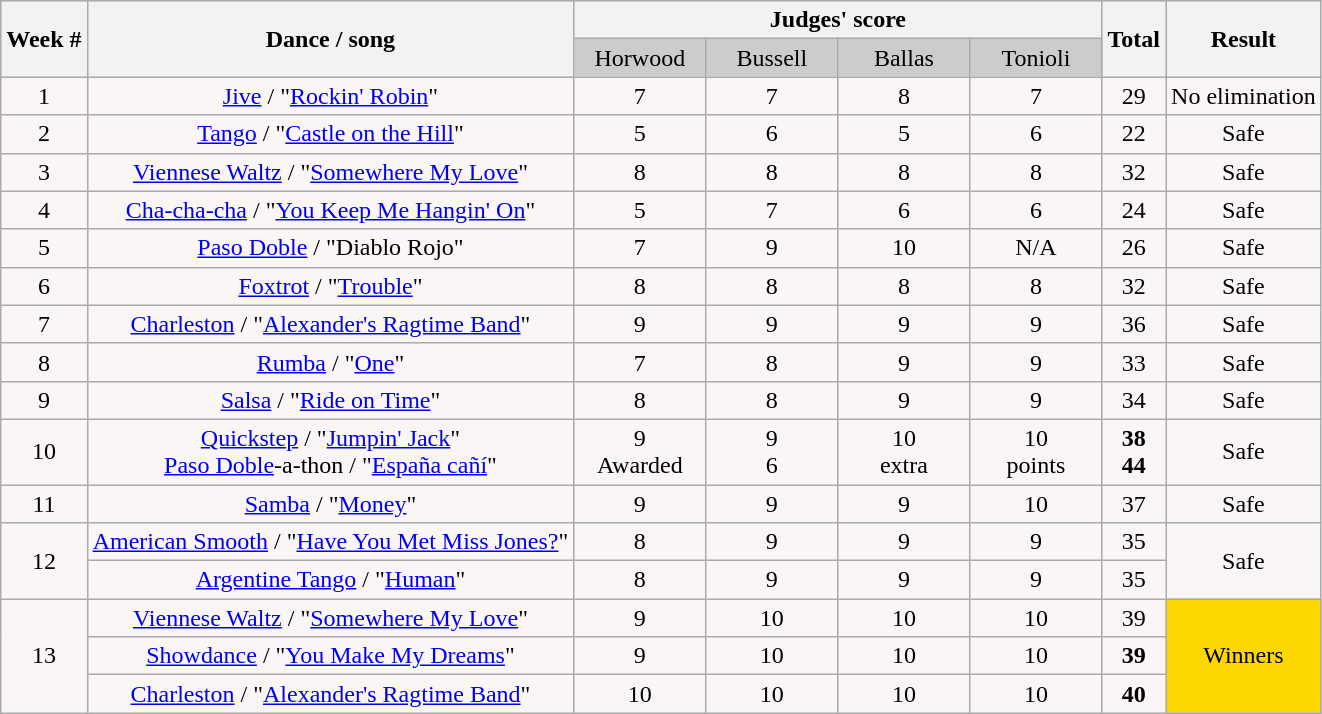<table class="wikitable collapsible collapsed">
<tr style="text-align:Center; background:#ccc;">
<th rowspan="2">Week #</th>
<th rowspan="2">Dance / song</th>
<th colspan="4">Judges' score</th>
<th rowspan="2">Total</th>
<th rowspan="2">Result</th>
</tr>
<tr style="text-align:center; background:#ccc;">
<td style="width:10%; ">Horwood</td>
<td style="width:10%; ">Bussell</td>
<td style="width:10%; ">Ballas</td>
<td style="width:10%; ">Tonioli</td>
</tr>
<tr style="text-align: center; background:#faf6f6;">
<td>1</td>
<td><a href='#'>Jive</a> / "<a href='#'>Rockin' Robin</a>"</td>
<td>7</td>
<td>7</td>
<td>8</td>
<td>7</td>
<td>29</td>
<td>No elimination</td>
</tr>
<tr style="text-align: center; background:#faf6f6;">
<td>2</td>
<td><a href='#'>Tango</a> / "<a href='#'>Castle on the Hill</a>"</td>
<td>5</td>
<td>6</td>
<td>5</td>
<td>6</td>
<td>22</td>
<td>Safe</td>
</tr>
<tr style="text-align:center; background:#faf6f6;">
<td>3</td>
<td><a href='#'>Viennese Waltz</a> / "<a href='#'>Somewhere My Love</a>"</td>
<td>8</td>
<td>8</td>
<td>8</td>
<td>8</td>
<td>32</td>
<td>Safe</td>
</tr>
<tr style="text-align:center; background:#faf6f6;">
<td>4</td>
<td><a href='#'>Cha-cha-cha</a> / "<a href='#'>You Keep Me Hangin' On</a>"</td>
<td>5</td>
<td>7</td>
<td>6</td>
<td>6</td>
<td>24</td>
<td>Safe</td>
</tr>
<tr style="text-align:center; background:#faf6f6;">
<td>5</td>
<td><a href='#'>Paso Doble</a> / "Diablo Rojo"</td>
<td>7</td>
<td>9</td>
<td>10</td>
<td>N/A</td>
<td>26</td>
<td>Safe</td>
</tr>
<tr style="text-align:center; background:#faf6f6;">
<td>6</td>
<td><a href='#'>Foxtrot</a> / "<a href='#'>Trouble</a>"</td>
<td>8</td>
<td>8</td>
<td>8</td>
<td>8</td>
<td>32</td>
<td>Safe</td>
</tr>
<tr style="text-align:center; background:#faf6f6;">
<td>7</td>
<td><a href='#'>Charleston</a> / "<a href='#'>Alexander's Ragtime Band</a>"</td>
<td>9</td>
<td>9</td>
<td>9</td>
<td>9</td>
<td>36</td>
<td>Safe</td>
</tr>
<tr style="text-align:center; background:#faf6f6;">
<td>8</td>
<td><a href='#'>Rumba</a> / "<a href='#'>One</a>"</td>
<td>7</td>
<td>8</td>
<td>9</td>
<td>9</td>
<td>33</td>
<td>Safe</td>
</tr>
<tr style="text-align: center; background:#faf6f6;">
<td>9</td>
<td><a href='#'>Salsa</a> / "<a href='#'>Ride on Time</a>"</td>
<td>8</td>
<td>8</td>
<td>9</td>
<td>9</td>
<td>34</td>
<td>Safe</td>
</tr>
<tr style="text-align: center; background:#faf6f6;">
<td>10</td>
<td><a href='#'>Quickstep</a> / "<a href='#'>Jumpin' Jack</a>"<br><a href='#'>Paso Doble</a>-a-thon / "<a href='#'>España cañí</a>"</td>
<td>9<br>Awarded</td>
<td>9<br>6</td>
<td>10<br>extra</td>
<td>10<br>points</td>
<td><span><strong>38</strong></span><br><span><strong>44</strong></span></td>
<td>Safe</td>
</tr>
<tr style="text-align: center; background:#faf6f6;">
<td>11</td>
<td><a href='#'>Samba</a> / "<a href='#'>Money</a>"</td>
<td>9</td>
<td>9</td>
<td>9</td>
<td>10</td>
<td>37</td>
<td>Safe</td>
</tr>
<tr style="text-align: center; background:#faf6f6;">
<td rowspan=2>12</td>
<td><a href='#'>American Smooth</a> / "<a href='#'>Have You Met Miss Jones?</a>"</td>
<td>8</td>
<td>9</td>
<td>9</td>
<td>9</td>
<td>35</td>
<td rowspan=2>Safe</td>
</tr>
<tr style="text-align: center; background:#faf6f6;">
<td><a href='#'>Argentine Tango</a> / "<a href='#'>Human</a>"</td>
<td>8</td>
<td>9</td>
<td>9</td>
<td>9</td>
<td>35</td>
</tr>
<tr style="text-align: center; background:#faf6f6;">
<td rowspan=3>13</td>
<td><a href='#'>Viennese Waltz</a> / "<a href='#'>Somewhere My Love</a>"</td>
<td>9</td>
<td>10</td>
<td>10</td>
<td>10</td>
<td>39</td>
<td style="background:gold" rowspan=3>Winners</td>
</tr>
<tr style="text-align: center; background:#faf6f6;">
<td><a href='#'>Showdance</a> / "<a href='#'>You Make My Dreams</a>"</td>
<td>9</td>
<td>10</td>
<td>10</td>
<td>10</td>
<td><span><strong>39</strong></span></td>
</tr>
<tr style="text-align: center; background:#faf6f6;">
<td><a href='#'>Charleston</a> / "<a href='#'>Alexander's Ragtime Band</a>"</td>
<td>10</td>
<td>10</td>
<td>10</td>
<td>10</td>
<td><span><strong>40</strong></span></td>
</tr>
</table>
